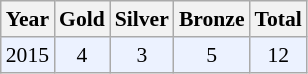<table class="sortable wikitable" style="font-size: 90%;">
<tr>
<th>Year</th>
<th>Gold</th>
<th>Silver</th>
<th>Bronze</th>
<th>Total</th>
</tr>
<tr style="background:#ECF2FF">
<td align="center">2015</td>
<td align="center">4</td>
<td align="center">3</td>
<td align="center">5</td>
<td align="center">12</td>
</tr>
</table>
